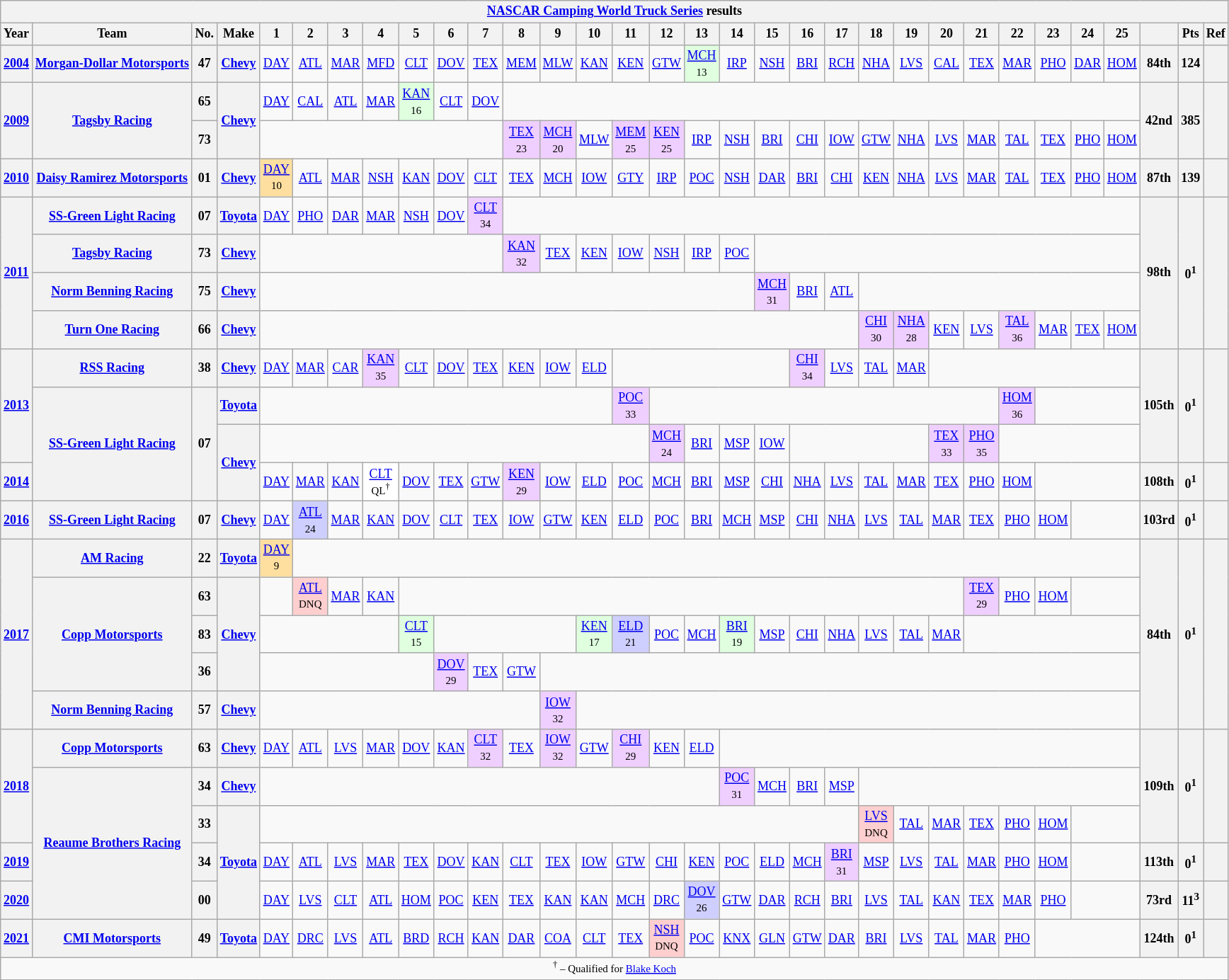<table class="wikitable" style="text-align:center; font-size:75%">
<tr>
<th colspan=32><a href='#'>NASCAR Camping World Truck Series</a> results</th>
</tr>
<tr>
<th>Year</th>
<th>Team</th>
<th>No.</th>
<th>Make</th>
<th>1</th>
<th>2</th>
<th>3</th>
<th>4</th>
<th>5</th>
<th>6</th>
<th>7</th>
<th>8</th>
<th>9</th>
<th>10</th>
<th>11</th>
<th>12</th>
<th>13</th>
<th>14</th>
<th>15</th>
<th>16</th>
<th>17</th>
<th>18</th>
<th>19</th>
<th>20</th>
<th>21</th>
<th>22</th>
<th>23</th>
<th>24</th>
<th>25</th>
<th></th>
<th>Pts</th>
<th>Ref</th>
</tr>
<tr>
<th><a href='#'>2004</a></th>
<th><a href='#'>Morgan-Dollar Motorsports</a></th>
<th>47</th>
<th><a href='#'>Chevy</a></th>
<td><a href='#'>DAY</a></td>
<td><a href='#'>ATL</a></td>
<td><a href='#'>MAR</a></td>
<td><a href='#'>MFD</a></td>
<td><a href='#'>CLT</a></td>
<td><a href='#'>DOV</a></td>
<td><a href='#'>TEX</a></td>
<td><a href='#'>MEM</a></td>
<td><a href='#'>MLW</a></td>
<td><a href='#'>KAN</a></td>
<td><a href='#'>KEN</a></td>
<td><a href='#'>GTW</a></td>
<td style="background:#DFFFDF;"><a href='#'>MCH</a><br><small>13</small></td>
<td><a href='#'>IRP</a></td>
<td><a href='#'>NSH</a></td>
<td><a href='#'>BRI</a></td>
<td><a href='#'>RCH</a></td>
<td><a href='#'>NHA</a></td>
<td><a href='#'>LVS</a></td>
<td><a href='#'>CAL</a></td>
<td><a href='#'>TEX</a></td>
<td><a href='#'>MAR</a></td>
<td><a href='#'>PHO</a></td>
<td><a href='#'>DAR</a></td>
<td><a href='#'>HOM</a></td>
<th>84th</th>
<th>124</th>
<th></th>
</tr>
<tr>
<th rowspan=2><a href='#'>2009</a></th>
<th rowspan=2><a href='#'>Tagsby Racing</a></th>
<th>65</th>
<th rowspan=2><a href='#'>Chevy</a></th>
<td><a href='#'>DAY</a></td>
<td><a href='#'>CAL</a></td>
<td><a href='#'>ATL</a></td>
<td><a href='#'>MAR</a></td>
<td style="background:#DFFFDF;"><a href='#'>KAN</a><br><small>16</small></td>
<td><a href='#'>CLT</a></td>
<td><a href='#'>DOV</a></td>
<td colspan=18></td>
<th rowspan=2>42nd</th>
<th rowspan=2>385</th>
<th rowspan=2></th>
</tr>
<tr>
<th>73</th>
<td colspan=7></td>
<td style="background:#EFCFFF;"><a href='#'>TEX</a><br><small>23</small></td>
<td style="background:#EFCFFF;"><a href='#'>MCH</a><br><small>20</small></td>
<td><a href='#'>MLW</a></td>
<td style="background:#EFCFFF;"><a href='#'>MEM</a><br><small>25</small></td>
<td style="background:#EFCFFF;"><a href='#'>KEN</a><br><small>25</small></td>
<td><a href='#'>IRP</a></td>
<td><a href='#'>NSH</a></td>
<td><a href='#'>BRI</a></td>
<td><a href='#'>CHI</a></td>
<td><a href='#'>IOW</a></td>
<td><a href='#'>GTW</a></td>
<td><a href='#'>NHA</a></td>
<td><a href='#'>LVS</a></td>
<td><a href='#'>MAR</a></td>
<td><a href='#'>TAL</a></td>
<td><a href='#'>TEX</a></td>
<td><a href='#'>PHO</a></td>
<td><a href='#'>HOM</a></td>
</tr>
<tr>
<th><a href='#'>2010</a></th>
<th><a href='#'>Daisy Ramirez Motorsports</a></th>
<th>01</th>
<th><a href='#'>Chevy</a></th>
<td style="background:#FFDF9F;"><a href='#'>DAY</a><br><small>10</small></td>
<td><a href='#'>ATL</a></td>
<td><a href='#'>MAR</a></td>
<td><a href='#'>NSH</a></td>
<td><a href='#'>KAN</a></td>
<td><a href='#'>DOV</a></td>
<td><a href='#'>CLT</a></td>
<td><a href='#'>TEX</a></td>
<td><a href='#'>MCH</a></td>
<td><a href='#'>IOW</a></td>
<td><a href='#'>GTY</a></td>
<td><a href='#'>IRP</a></td>
<td><a href='#'>POC</a></td>
<td><a href='#'>NSH</a></td>
<td><a href='#'>DAR</a></td>
<td><a href='#'>BRI</a></td>
<td><a href='#'>CHI</a></td>
<td><a href='#'>KEN</a></td>
<td><a href='#'>NHA</a></td>
<td><a href='#'>LVS</a></td>
<td><a href='#'>MAR</a></td>
<td><a href='#'>TAL</a></td>
<td><a href='#'>TEX</a></td>
<td><a href='#'>PHO</a></td>
<td><a href='#'>HOM</a></td>
<th>87th</th>
<th>139</th>
<th></th>
</tr>
<tr>
<th rowspan=4><a href='#'>2011</a></th>
<th><a href='#'>SS-Green Light Racing</a></th>
<th>07</th>
<th><a href='#'>Toyota</a></th>
<td><a href='#'>DAY</a></td>
<td><a href='#'>PHO</a></td>
<td><a href='#'>DAR</a></td>
<td><a href='#'>MAR</a></td>
<td><a href='#'>NSH</a></td>
<td><a href='#'>DOV</a></td>
<td style="background:#EFCFFF;"><a href='#'>CLT</a><br><small>34</small></td>
<td colspan=18></td>
<th rowspan=4>98th</th>
<th rowspan=4>0<sup>1</sup></th>
<th rowspan=4></th>
</tr>
<tr>
<th><a href='#'>Tagsby Racing</a></th>
<th>73</th>
<th><a href='#'>Chevy</a></th>
<td colspan=7></td>
<td style="background:#EFCFFF;"><a href='#'>KAN</a><br><small>32</small></td>
<td><a href='#'>TEX</a></td>
<td><a href='#'>KEN</a></td>
<td><a href='#'>IOW</a></td>
<td><a href='#'>NSH</a></td>
<td><a href='#'>IRP</a></td>
<td><a href='#'>POC</a></td>
<td colspan=11></td>
</tr>
<tr>
<th><a href='#'>Norm Benning Racing</a></th>
<th>75</th>
<th><a href='#'>Chevy</a></th>
<td colspan=14></td>
<td style="background:#EFCFFF;"><a href='#'>MCH</a><br><small>31</small></td>
<td><a href='#'>BRI</a></td>
<td><a href='#'>ATL</a></td>
<td colspan=8></td>
</tr>
<tr>
<th><a href='#'>Turn One Racing</a></th>
<th>66</th>
<th><a href='#'>Chevy</a></th>
<td colspan=17></td>
<td style="background:#EFCFFF;"><a href='#'>CHI</a><br><small>30</small></td>
<td style="background:#EFCFFF;"><a href='#'>NHA</a><br><small>28</small></td>
<td><a href='#'>KEN</a></td>
<td><a href='#'>LVS</a></td>
<td style="background:#EFCFFF;"><a href='#'>TAL</a><br><small>36</small></td>
<td><a href='#'>MAR</a></td>
<td><a href='#'>TEX</a></td>
<td><a href='#'>HOM</a></td>
</tr>
<tr>
<th rowspan=3><a href='#'>2013</a></th>
<th><a href='#'>RSS Racing</a></th>
<th>38</th>
<th><a href='#'>Chevy</a></th>
<td><a href='#'>DAY</a></td>
<td><a href='#'>MAR</a></td>
<td><a href='#'>CAR</a></td>
<td style="background:#EFCFFF;"><a href='#'>KAN</a><br><small>35</small></td>
<td><a href='#'>CLT</a></td>
<td><a href='#'>DOV</a></td>
<td><a href='#'>TEX</a></td>
<td><a href='#'>KEN</a></td>
<td><a href='#'>IOW</a></td>
<td><a href='#'>ELD</a></td>
<td colspan=5></td>
<td style="background:#EFCFFF;"><a href='#'>CHI</a><br><small>34</small></td>
<td><a href='#'>LVS</a></td>
<td><a href='#'>TAL</a></td>
<td><a href='#'>MAR</a></td>
<td colspan=6></td>
<th rowspan=3>105th</th>
<th rowspan=3>0<sup>1</sup></th>
<th rowspan=3></th>
</tr>
<tr>
<th rowspan=3><a href='#'>SS-Green Light Racing</a></th>
<th rowspan=3>07</th>
<th><a href='#'>Toyota</a></th>
<td colspan=10></td>
<td style="background:#EFCFFF;"><a href='#'>POC</a><br><small>33</small></td>
<td colspan=10></td>
<td style="background:#EFCFFF;"><a href='#'>HOM</a><br><small>36</small></td>
<td colspan=3></td>
</tr>
<tr>
<th rowspan=2><a href='#'>Chevy</a></th>
<td colspan=11></td>
<td style="background:#EFCFFF;"><a href='#'>MCH</a><br><small>24</small></td>
<td><a href='#'>BRI</a></td>
<td><a href='#'>MSP</a></td>
<td><a href='#'>IOW</a></td>
<td colspan=4></td>
<td style="background:#EFCFFF;"><a href='#'>TEX</a><br><small>33</small></td>
<td style="background:#EFCFFF;"><a href='#'>PHO</a><br><small>35</small></td>
<td colspan=4></td>
</tr>
<tr>
<th><a href='#'>2014</a></th>
<td><a href='#'>DAY</a></td>
<td><a href='#'>MAR</a></td>
<td><a href='#'>KAN</a></td>
<td style="background:#FFFFFF;"><a href='#'>CLT</a><br><small>QL<sup>†</sup></small></td>
<td><a href='#'>DOV</a></td>
<td><a href='#'>TEX</a></td>
<td><a href='#'>GTW</a></td>
<td style="background:#EFCFFF;"><a href='#'>KEN</a><br><small>29</small></td>
<td><a href='#'>IOW</a></td>
<td><a href='#'>ELD</a></td>
<td><a href='#'>POC</a></td>
<td><a href='#'>MCH</a></td>
<td><a href='#'>BRI</a></td>
<td><a href='#'>MSP</a></td>
<td><a href='#'>CHI</a></td>
<td><a href='#'>NHA</a></td>
<td><a href='#'>LVS</a></td>
<td><a href='#'>TAL</a></td>
<td><a href='#'>MAR</a></td>
<td><a href='#'>TEX</a></td>
<td><a href='#'>PHO</a></td>
<td><a href='#'>HOM</a></td>
<td colspan=3></td>
<th>108th</th>
<th>0<sup>1</sup></th>
<th></th>
</tr>
<tr>
<th><a href='#'>2016</a></th>
<th><a href='#'>SS-Green Light Racing</a></th>
<th>07</th>
<th><a href='#'>Chevy</a></th>
<td><a href='#'>DAY</a></td>
<td style="background:#CFCFFF;"><a href='#'>ATL</a><br><small>24</small></td>
<td><a href='#'>MAR</a></td>
<td><a href='#'>KAN</a></td>
<td><a href='#'>DOV</a></td>
<td><a href='#'>CLT</a></td>
<td><a href='#'>TEX</a></td>
<td><a href='#'>IOW</a></td>
<td><a href='#'>GTW</a></td>
<td><a href='#'>KEN</a></td>
<td><a href='#'>ELD</a></td>
<td><a href='#'>POC</a></td>
<td><a href='#'>BRI</a></td>
<td><a href='#'>MCH</a></td>
<td><a href='#'>MSP</a></td>
<td><a href='#'>CHI</a></td>
<td><a href='#'>NHA</a></td>
<td><a href='#'>LVS</a></td>
<td><a href='#'>TAL</a></td>
<td><a href='#'>MAR</a></td>
<td><a href='#'>TEX</a></td>
<td><a href='#'>PHO</a></td>
<td><a href='#'>HOM</a></td>
<td colspan=2></td>
<th>103rd</th>
<th>0<sup>1</sup></th>
<th></th>
</tr>
<tr>
<th rowspan=5><a href='#'>2017</a></th>
<th><a href='#'>AM Racing</a></th>
<th>22</th>
<th><a href='#'>Toyota</a></th>
<td style="background:#FFDF9F;"><a href='#'>DAY</a><br><small>9</small></td>
<td colspan=24></td>
<th rowspan=5>84th</th>
<th rowspan=5>0<sup>1</sup></th>
<th rowspan=5></th>
</tr>
<tr>
<th rowspan=3><a href='#'>Copp Motorsports</a></th>
<th>63</th>
<th rowspan=3><a href='#'>Chevy</a></th>
<td></td>
<td style="background:#FFCFCF;"><a href='#'>ATL</a><br><small>DNQ</small></td>
<td><a href='#'>MAR</a></td>
<td><a href='#'>KAN</a></td>
<td colspan=16></td>
<td style="background:#EFCFFF;"><a href='#'>TEX</a><br><small>29</small></td>
<td><a href='#'>PHO</a></td>
<td><a href='#'>HOM</a></td>
<td colspan=2></td>
</tr>
<tr>
<th>83</th>
<td colspan=4></td>
<td style="background:#DFFFDF;"><a href='#'>CLT</a><br><small>15</small></td>
<td colspan=4></td>
<td style="background:#DFFFDF;"><a href='#'>KEN</a><br><small>17</small></td>
<td style="background:#CFCFFF;"><a href='#'>ELD</a><br><small>21</small></td>
<td><a href='#'>POC</a></td>
<td><a href='#'>MCH</a></td>
<td style="background:#DFFFDF;"><a href='#'>BRI</a><br><small>19</small></td>
<td><a href='#'>MSP</a></td>
<td><a href='#'>CHI</a></td>
<td><a href='#'>NHA</a></td>
<td><a href='#'>LVS</a></td>
<td><a href='#'>TAL</a></td>
<td><a href='#'>MAR</a></td>
<td colspan=5></td>
</tr>
<tr>
<th>36</th>
<td colspan=5></td>
<td style="background:#EFCFFF;"><a href='#'>DOV</a><br><small>29</small></td>
<td><a href='#'>TEX</a></td>
<td><a href='#'>GTW</a></td>
<td colspan=17></td>
</tr>
<tr>
<th><a href='#'>Norm Benning Racing</a></th>
<th>57</th>
<th><a href='#'>Chevy</a></th>
<td colspan=8></td>
<td style="background:#EFCFFF;"><a href='#'>IOW</a><br><small>32</small></td>
<td colspan=16></td>
</tr>
<tr>
<th rowspan=3><a href='#'>2018</a></th>
<th><a href='#'>Copp Motorsports</a></th>
<th>63</th>
<th><a href='#'>Chevy</a></th>
<td><a href='#'>DAY</a></td>
<td><a href='#'>ATL</a></td>
<td><a href='#'>LVS</a></td>
<td><a href='#'>MAR</a></td>
<td><a href='#'>DOV</a></td>
<td><a href='#'>KAN</a></td>
<td style="background:#EFCFFF;"><a href='#'>CLT</a><br><small>32</small></td>
<td><a href='#'>TEX</a></td>
<td style="background:#EFCFFF;"><a href='#'>IOW</a><br><small>32</small></td>
<td><a href='#'>GTW</a></td>
<td style="background:#EFCFFF;"><a href='#'>CHI</a><br><small>29</small></td>
<td><a href='#'>KEN</a></td>
<td><a href='#'>ELD</a></td>
<td colspan=12></td>
<th rowspan=3>109th</th>
<th rowspan=3>0<sup>1</sup></th>
<th rowspan=3></th>
</tr>
<tr>
<th rowspan=4><a href='#'>Reaume Brothers Racing</a></th>
<th>34</th>
<th><a href='#'>Chevy</a></th>
<td colspan=13></td>
<td style="background:#EFCFFF;"><a href='#'>POC</a><br><small>31</small></td>
<td><a href='#'>MCH</a></td>
<td><a href='#'>BRI</a></td>
<td><a href='#'>MSP</a></td>
<td colspan=8></td>
</tr>
<tr>
<th>33</th>
<th rowspan=3><a href='#'>Toyota</a></th>
<td colspan=17></td>
<td style="background:#FFCFCF;"><a href='#'>LVS</a><br><small>DNQ</small></td>
<td><a href='#'>TAL</a></td>
<td><a href='#'>MAR</a></td>
<td><a href='#'>TEX</a></td>
<td><a href='#'>PHO</a></td>
<td><a href='#'>HOM</a></td>
<td colspan=2></td>
</tr>
<tr>
<th><a href='#'>2019</a></th>
<th>34</th>
<td><a href='#'>DAY</a></td>
<td><a href='#'>ATL</a></td>
<td><a href='#'>LVS</a></td>
<td><a href='#'>MAR</a></td>
<td><a href='#'>TEX</a></td>
<td><a href='#'>DOV</a></td>
<td><a href='#'>KAN</a></td>
<td><a href='#'>CLT</a></td>
<td><a href='#'>TEX</a></td>
<td><a href='#'>IOW</a></td>
<td><a href='#'>GTW</a></td>
<td><a href='#'>CHI</a></td>
<td><a href='#'>KEN</a></td>
<td><a href='#'>POC</a></td>
<td><a href='#'>ELD</a></td>
<td><a href='#'>MCH</a></td>
<td style="background:#EFCFFF;"><a href='#'>BRI</a><br><small>31</small></td>
<td><a href='#'>MSP</a></td>
<td><a href='#'>LVS</a></td>
<td><a href='#'>TAL</a></td>
<td><a href='#'>MAR</a></td>
<td><a href='#'>PHO</a></td>
<td><a href='#'>HOM</a></td>
<td colspan=2></td>
<th>113th</th>
<th>0<sup>1</sup></th>
<th></th>
</tr>
<tr>
<th><a href='#'>2020</a></th>
<th>00</th>
<td><a href='#'>DAY</a></td>
<td><a href='#'>LVS</a></td>
<td><a href='#'>CLT</a></td>
<td><a href='#'>ATL</a></td>
<td><a href='#'>HOM</a></td>
<td><a href='#'>POC</a></td>
<td><a href='#'>KEN</a></td>
<td><a href='#'>TEX</a></td>
<td><a href='#'>KAN</a></td>
<td><a href='#'>KAN</a></td>
<td><a href='#'>MCH</a></td>
<td><a href='#'>DRC</a></td>
<td style="background:#CFCFFF;"><a href='#'>DOV</a><br><small>26</small></td>
<td><a href='#'>GTW</a></td>
<td><a href='#'>DAR</a></td>
<td><a href='#'>RCH</a></td>
<td><a href='#'>BRI</a></td>
<td><a href='#'>LVS</a></td>
<td><a href='#'>TAL</a></td>
<td><a href='#'>KAN</a></td>
<td><a href='#'>TEX</a></td>
<td><a href='#'>MAR</a></td>
<td><a href='#'>PHO</a></td>
<td colspan=2></td>
<th>73rd</th>
<th>11<sup>3</sup></th>
<th></th>
</tr>
<tr>
<th><a href='#'>2021</a></th>
<th><a href='#'>CMI Motorsports</a></th>
<th>49</th>
<th><a href='#'>Toyota</a></th>
<td><a href='#'>DAY</a></td>
<td><a href='#'>DRC</a></td>
<td><a href='#'>LVS</a></td>
<td><a href='#'>ATL</a></td>
<td><a href='#'>BRD</a></td>
<td><a href='#'>RCH</a></td>
<td><a href='#'>KAN</a></td>
<td><a href='#'>DAR</a></td>
<td><a href='#'>COA</a></td>
<td><a href='#'>CLT</a></td>
<td><a href='#'>TEX</a></td>
<td style="background:#FFCFCF;"><a href='#'>NSH</a><br><small>DNQ</small></td>
<td><a href='#'>POC</a></td>
<td><a href='#'>KNX</a></td>
<td><a href='#'>GLN</a></td>
<td><a href='#'>GTW</a></td>
<td><a href='#'>DAR</a></td>
<td><a href='#'>BRI</a></td>
<td><a href='#'>LVS</a></td>
<td><a href='#'>TAL</a></td>
<td><a href='#'>MAR</a></td>
<td><a href='#'>PHO</a></td>
<td colspan=3></td>
<th>124th</th>
<th>0<sup>1</sup></th>
<th></th>
</tr>
<tr>
<td colspan=32><small><sup>†</sup> – Qualified for <a href='#'>Blake Koch</a></small></td>
</tr>
</table>
